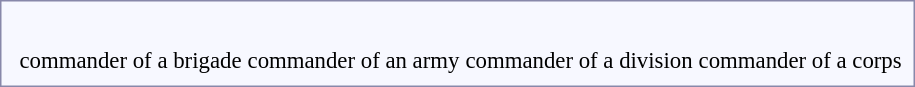<table style="border:1px solid #8888aa; background-color:#f7f8ff; padding:5px; font-size:95%; margin: 0px 12px 12px 0px; text-align:center;">
<tr>
<td rowspan=2><strong></strong><br></td>
<td></td>
<td></td>
<td></td>
<td></td>
</tr>
<tr>
<td><br>commander of a brigade</td>
<td><br>commander of an army</td>
<td><br>commander of a division</td>
<td><br>commander of a corps</td>
</tr>
</table>
